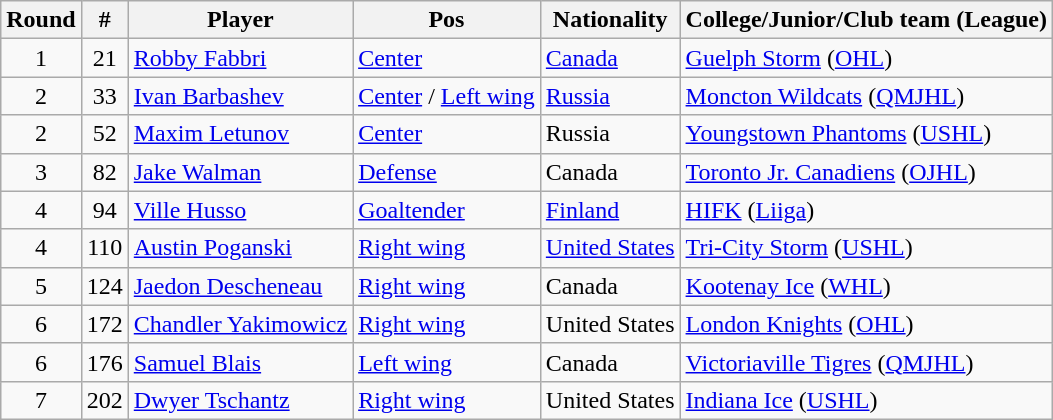<table class="wikitable">
<tr>
<th>Round</th>
<th>#</th>
<th>Player</th>
<th>Pos</th>
<th>Nationality</th>
<th>College/Junior/Club team (League)</th>
</tr>
<tr>
<td align=center>1</td>
<td align=center>21</td>
<td><a href='#'>Robby Fabbri</a></td>
<td><a href='#'>Center</a></td>
<td> <a href='#'>Canada</a></td>
<td><a href='#'>Guelph Storm</a> (<a href='#'>OHL</a>)</td>
</tr>
<tr>
<td align=center>2</td>
<td align=center>33</td>
<td><a href='#'>Ivan Barbashev</a></td>
<td><a href='#'>Center</a> / <a href='#'>Left wing</a></td>
<td> <a href='#'>Russia</a></td>
<td><a href='#'>Moncton Wildcats</a> (<a href='#'>QMJHL</a>)</td>
</tr>
<tr>
<td align=center>2</td>
<td align=center>52</td>
<td><a href='#'>Maxim Letunov</a></td>
<td><a href='#'>Center</a></td>
<td> Russia</td>
<td><a href='#'>Youngstown Phantoms</a> (<a href='#'>USHL</a>)</td>
</tr>
<tr>
<td align=center>3</td>
<td align=center>82</td>
<td><a href='#'>Jake Walman</a></td>
<td><a href='#'>Defense</a></td>
<td> Canada</td>
<td><a href='#'>Toronto Jr. Canadiens</a> (<a href='#'>OJHL</a>)</td>
</tr>
<tr>
<td align=center>4</td>
<td align=center>94</td>
<td><a href='#'>Ville Husso</a></td>
<td><a href='#'>Goaltender</a></td>
<td> <a href='#'>Finland</a></td>
<td><a href='#'>HIFK</a> (<a href='#'>Liiga</a>)</td>
</tr>
<tr>
<td align=center>4</td>
<td align=center>110</td>
<td><a href='#'>Austin Poganski</a></td>
<td><a href='#'>Right wing</a></td>
<td> <a href='#'>United States</a></td>
<td><a href='#'>Tri-City Storm</a> (<a href='#'>USHL</a>)</td>
</tr>
<tr>
<td align=center>5</td>
<td align=center>124</td>
<td><a href='#'>Jaedon Descheneau</a></td>
<td><a href='#'>Right wing</a></td>
<td> Canada</td>
<td><a href='#'>Kootenay Ice</a> (<a href='#'>WHL</a>)</td>
</tr>
<tr>
<td align=center>6</td>
<td align=center>172</td>
<td><a href='#'>Chandler Yakimowicz</a></td>
<td><a href='#'>Right wing</a></td>
<td> United States</td>
<td><a href='#'>London Knights</a> (<a href='#'>OHL</a>)</td>
</tr>
<tr>
<td align=center>6</td>
<td align=center>176</td>
<td><a href='#'>Samuel Blais</a></td>
<td><a href='#'>Left wing</a></td>
<td> Canada</td>
<td><a href='#'>Victoriaville Tigres</a> (<a href='#'>QMJHL</a>)</td>
</tr>
<tr>
<td align=center>7</td>
<td align=center>202</td>
<td><a href='#'>Dwyer Tschantz</a></td>
<td><a href='#'>Right wing</a></td>
<td> United States</td>
<td><a href='#'>Indiana Ice</a> (<a href='#'>USHL</a>)</td>
</tr>
</table>
